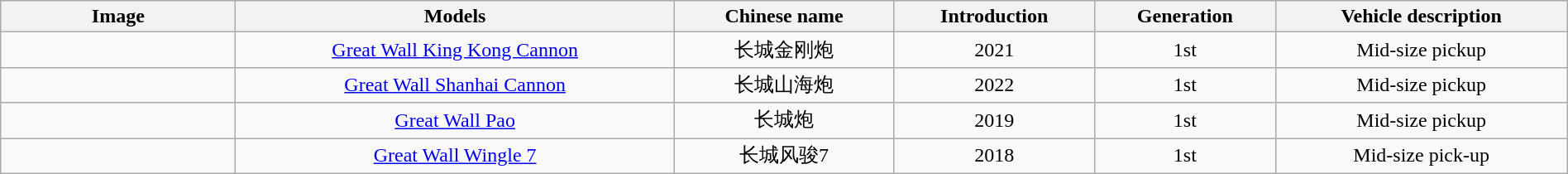<table class="wikitable sortable" style="text-align: center; width: 100%">
<tr>
<th class="unsortable" width="15%">Image</th>
<th>Models</th>
<th>Chinese name</th>
<th>Introduction</th>
<th class="unsortable">Generation</th>
<th>Vehicle description</th>
</tr>
<tr>
<td></td>
<td><a href='#'>Great Wall King Kong Cannon</a></td>
<td>长城金刚炮</td>
<td>2021</td>
<td>1st</td>
<td>Mid-size pickup</td>
</tr>
<tr>
<td></td>
<td><a href='#'>Great Wall Shanhai Cannon</a></td>
<td>长城山海炮</td>
<td>2022</td>
<td>1st</td>
<td>Mid-size pickup</td>
</tr>
<tr>
<td></td>
<td><a href='#'>Great Wall Pao</a></td>
<td>长城炮</td>
<td>2019</td>
<td>1st</td>
<td>Mid-size pickup</td>
</tr>
<tr>
<td></td>
<td><a href='#'>Great Wall Wingle 7</a></td>
<td>长城风骏7</td>
<td>2018</td>
<td>1st</td>
<td>Mid-size pick-up</td>
</tr>
</table>
